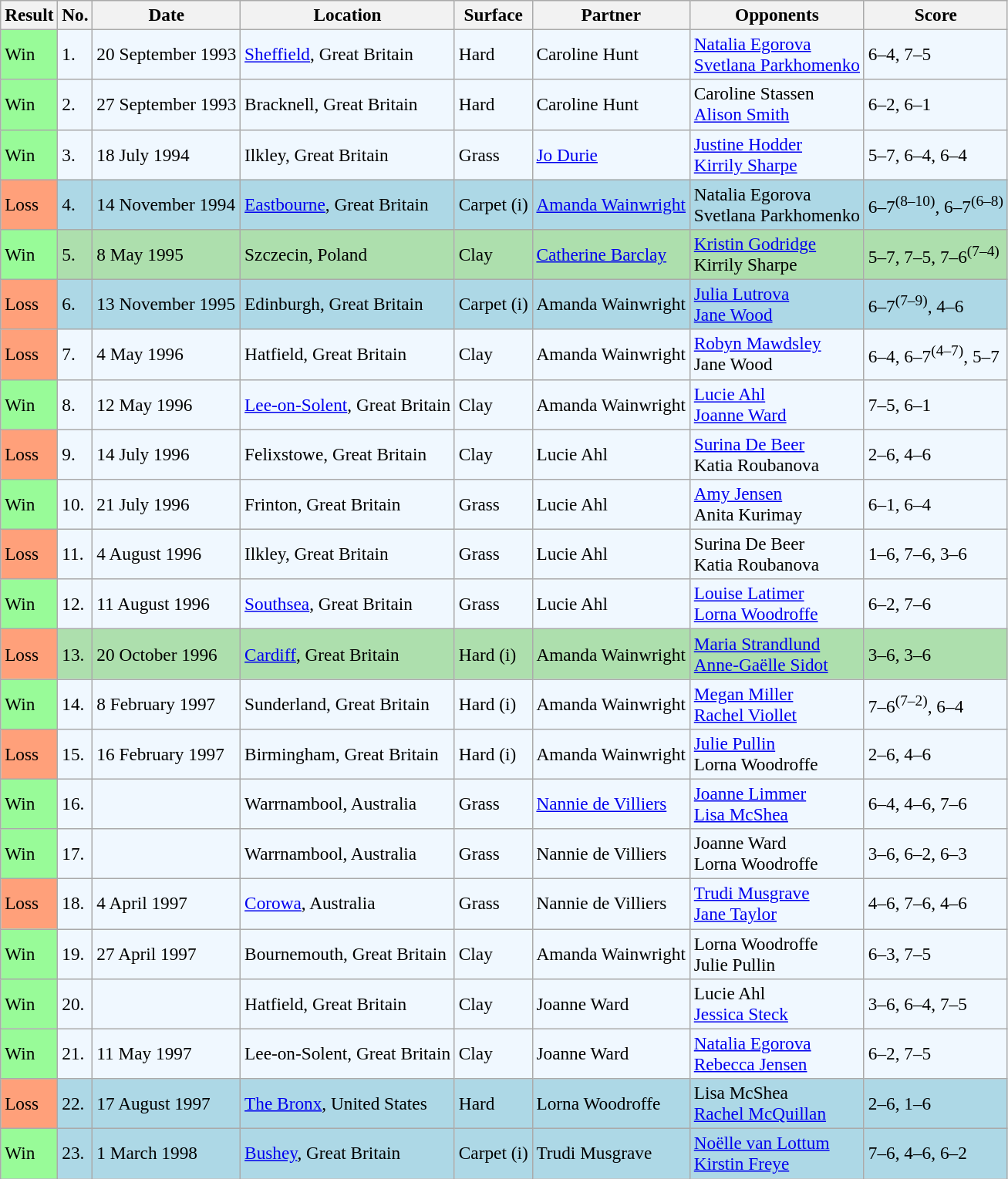<table class="sortable wikitable" style="font-size:97%;">
<tr>
<th>Result</th>
<th>No.</th>
<th>Date</th>
<th>Location</th>
<th>Surface</th>
<th>Partner</th>
<th>Opponents</th>
<th class="unsortable">Score</th>
</tr>
<tr style="background:#f0f8ff;">
<td style="background:#98fb98;">Win</td>
<td>1.</td>
<td>20 September 1993</td>
<td><a href='#'>Sheffield</a>, Great Britain</td>
<td>Hard</td>
<td> Caroline Hunt</td>
<td> <a href='#'>Natalia Egorova</a> <br>  <a href='#'>Svetlana Parkhomenko</a></td>
<td>6–4, 7–5</td>
</tr>
<tr style="background:#f0f8ff;">
<td style="background:#98fb98;">Win</td>
<td>2.</td>
<td>27 September 1993</td>
<td>Bracknell, Great Britain</td>
<td>Hard</td>
<td> Caroline Hunt</td>
<td> Caroline Stassen <br>  <a href='#'>Alison Smith</a></td>
<td>6–2, 6–1</td>
</tr>
<tr style="background:#f0f8ff;">
<td style="background:#98fb98;">Win</td>
<td>3.</td>
<td>18 July 1994</td>
<td>Ilkley, Great Britain</td>
<td>Grass</td>
<td> <a href='#'>Jo Durie</a></td>
<td> <a href='#'>Justine Hodder</a> <br>  <a href='#'>Kirrily Sharpe</a></td>
<td>5–7, 6–4, 6–4</td>
</tr>
<tr style="background:lightblue;">
<td style="background:#ffa07a;">Loss</td>
<td>4.</td>
<td>14 November 1994</td>
<td><a href='#'>Eastbourne</a>, Great Britain</td>
<td>Carpet (i)</td>
<td> <a href='#'>Amanda Wainwright</a></td>
<td> Natalia Egorova <br>  Svetlana Parkhomenko</td>
<td>6–7<sup>(8–10)</sup>, 6–7<sup>(6–8)</sup></td>
</tr>
<tr style="background:#addfad;">
<td style="background:#98fb98;">Win</td>
<td>5.</td>
<td>8 May 1995</td>
<td>Szczecin, Poland</td>
<td>Clay</td>
<td> <a href='#'>Catherine Barclay</a></td>
<td> <a href='#'>Kristin Godridge</a> <br>  Kirrily Sharpe</td>
<td>5–7, 7–5, 7–6<sup>(7–4)</sup></td>
</tr>
<tr style="background:lightblue;">
<td style="background:#ffa07a;">Loss</td>
<td>6.</td>
<td>13 November 1995</td>
<td>Edinburgh, Great Britain</td>
<td>Carpet (i)</td>
<td> Amanda Wainwright</td>
<td> <a href='#'>Julia Lutrova</a> <br>  <a href='#'>Jane Wood</a></td>
<td>6–7<sup>(7–9)</sup>, 4–6</td>
</tr>
<tr style="background:#f0f8ff;">
<td style="background:#ffa07a;">Loss</td>
<td>7.</td>
<td>4 May 1996</td>
<td>Hatfield, Great Britain</td>
<td>Clay</td>
<td> Amanda Wainwright</td>
<td> <a href='#'>Robyn Mawdsley</a> <br>  Jane Wood</td>
<td>6–4, 6–7<sup>(4–7)</sup>, 5–7</td>
</tr>
<tr style="background:#f0f8ff;">
<td style="background:#98fb98;">Win</td>
<td>8.</td>
<td>12 May 1996</td>
<td><a href='#'>Lee-on-Solent</a>, Great Britain</td>
<td>Clay</td>
<td> Amanda Wainwright</td>
<td> <a href='#'>Lucie Ahl</a> <br>  <a href='#'>Joanne Ward</a></td>
<td>7–5, 6–1</td>
</tr>
<tr style="background:#f0f8ff;">
<td style="background:#ffa07a;">Loss</td>
<td>9.</td>
<td>14 July 1996</td>
<td>Felixstowe, Great Britain</td>
<td>Clay</td>
<td> Lucie Ahl</td>
<td> <a href='#'>Surina De Beer</a> <br>  Katia Roubanova</td>
<td>2–6, 4–6</td>
</tr>
<tr style="background:#f0f8ff;">
<td style="background:#98fb98;">Win</td>
<td>10.</td>
<td>21 July 1996</td>
<td>Frinton, Great Britain</td>
<td>Grass</td>
<td> Lucie Ahl</td>
<td> <a href='#'>Amy Jensen</a> <br>  Anita Kurimay</td>
<td>6–1, 6–4</td>
</tr>
<tr style="background:#f0f8ff;">
<td style="background:#ffa07a;">Loss</td>
<td>11.</td>
<td>4 August 1996</td>
<td>Ilkley, Great Britain</td>
<td>Grass</td>
<td> Lucie Ahl</td>
<td> Surina De Beer <br>  Katia Roubanova</td>
<td>1–6, 7–6, 3–6</td>
</tr>
<tr style="background:#f0f8ff;">
<td style="background:#98fb98;">Win</td>
<td>12.</td>
<td>11 August 1996</td>
<td><a href='#'>Southsea</a>, Great Britain</td>
<td>Grass</td>
<td> Lucie Ahl</td>
<td> <a href='#'>Louise Latimer</a> <br>  <a href='#'>Lorna Woodroffe</a></td>
<td>6–2, 7–6</td>
</tr>
<tr style="background:#addfad;">
<td style="background:#ffa07a;">Loss</td>
<td>13.</td>
<td>20 October 1996</td>
<td><a href='#'>Cardiff</a>, Great Britain</td>
<td>Hard (i)</td>
<td> Amanda Wainwright</td>
<td> <a href='#'>Maria Strandlund</a> <br>  <a href='#'>Anne-Gaëlle Sidot</a></td>
<td>3–6, 3–6</td>
</tr>
<tr style="background:#f0f8ff;">
<td style="background:#98fb98;">Win</td>
<td>14.</td>
<td>8 February 1997</td>
<td>Sunderland, Great Britain</td>
<td>Hard (i)</td>
<td> Amanda Wainwright</td>
<td> <a href='#'>Megan Miller</a> <br>  <a href='#'>Rachel Viollet</a></td>
<td>7–6<sup>(7–2)</sup>, 6–4</td>
</tr>
<tr style="background:#f0f8ff;">
<td style="background:#ffa07a;">Loss</td>
<td>15.</td>
<td>16 February 1997</td>
<td>Birmingham, Great Britain</td>
<td>Hard (i)</td>
<td> Amanda Wainwright</td>
<td> <a href='#'>Julie Pullin</a> <br>  Lorna Woodroffe</td>
<td>2–6, 4–6</td>
</tr>
<tr style="background:#f0f8ff;">
<td style="background:#98fb98;">Win</td>
<td>16.</td>
<td></td>
<td>Warrnambool, Australia</td>
<td>Grass</td>
<td> <a href='#'>Nannie de Villiers</a></td>
<td> <a href='#'>Joanne Limmer</a> <br>  <a href='#'>Lisa McShea</a></td>
<td>6–4, 4–6, 7–6</td>
</tr>
<tr style="background:#f0f8ff;">
<td style="background:#98fb98;">Win</td>
<td>17.</td>
<td></td>
<td>Warrnambool, Australia</td>
<td>Grass</td>
<td> Nannie de Villiers</td>
<td> Joanne Ward <br>  Lorna Woodroffe</td>
<td>3–6, 6–2, 6–3</td>
</tr>
<tr style="background:#f0f8ff;">
<td style="background:#ffa07a;">Loss</td>
<td>18.</td>
<td>4 April 1997</td>
<td><a href='#'>Corowa</a>, Australia</td>
<td>Grass</td>
<td> Nannie de Villiers</td>
<td> <a href='#'>Trudi Musgrave</a> <br>  <a href='#'>Jane Taylor</a></td>
<td>4–6, 7–6, 4–6</td>
</tr>
<tr style="background:#f0f8ff;">
<td style="background:#98fb98;">Win</td>
<td>19.</td>
<td>27 April 1997</td>
<td>Bournemouth, Great Britain</td>
<td>Clay</td>
<td> Amanda Wainwright</td>
<td> Lorna Woodroffe <br>  Julie Pullin</td>
<td>6–3, 7–5</td>
</tr>
<tr style="background:#f0f8ff;">
<td style="background:#98fb98;">Win</td>
<td>20.</td>
<td></td>
<td>Hatfield, Great Britain</td>
<td>Clay</td>
<td> Joanne Ward</td>
<td> Lucie Ahl <br>  <a href='#'>Jessica Steck</a></td>
<td>3–6, 6–4, 7–5</td>
</tr>
<tr style="background:#f0f8ff;">
<td style="background:#98fb98;">Win</td>
<td>21.</td>
<td>11 May 1997</td>
<td>Lee-on-Solent, Great Britain</td>
<td>Clay</td>
<td> Joanne Ward</td>
<td> <a href='#'>Natalia Egorova</a> <br>  <a href='#'>Rebecca Jensen</a></td>
<td>6–2, 7–5</td>
</tr>
<tr style="background:lightblue;">
<td style="background:#ffa07a;">Loss</td>
<td>22.</td>
<td>17 August 1997</td>
<td><a href='#'>The Bronx</a>, United States</td>
<td>Hard</td>
<td> Lorna Woodroffe</td>
<td> Lisa McShea <br>  <a href='#'>Rachel McQuillan</a></td>
<td>2–6, 1–6</td>
</tr>
<tr style="background:lightblue;">
<td style="background:#98fb98;">Win</td>
<td>23.</td>
<td>1 March 1998</td>
<td><a href='#'>Bushey</a>, Great Britain</td>
<td>Carpet (i)</td>
<td> Trudi Musgrave</td>
<td> <a href='#'>Noëlle van Lottum</a> <br>  <a href='#'>Kirstin Freye</a></td>
<td>7–6, 4–6, 6–2</td>
</tr>
</table>
